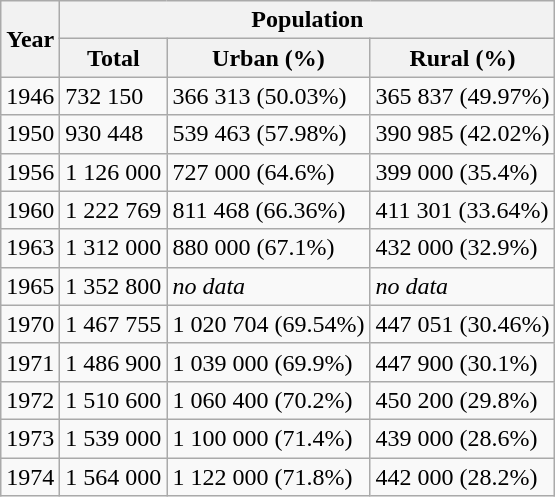<table class="wikitable">
<tr>
<th rowspan="2">Year</th>
<th colspan="3">Population</th>
</tr>
<tr>
<th>Total</th>
<th>Urban (%)</th>
<th>Rural (%)</th>
</tr>
<tr>
<td>1946</td>
<td>732 150</td>
<td>366 313 (50.03%)</td>
<td>365 837 (49.97%)</td>
</tr>
<tr>
<td>1950</td>
<td>930 448</td>
<td>539 463 (57.98%)</td>
<td>390 985 (42.02%)</td>
</tr>
<tr>
<td>1956</td>
<td>1 126 000</td>
<td>727 000 (64.6%)</td>
<td>399 000 (35.4%)</td>
</tr>
<tr>
<td>1960</td>
<td>1 222 769</td>
<td>811 468 (66.36%)</td>
<td>411 301 (33.64%)</td>
</tr>
<tr>
<td>1963</td>
<td>1 312 000</td>
<td>880 000 (67.1%)</td>
<td>432 000 (32.9%)</td>
</tr>
<tr>
<td>1965</td>
<td>1 352 800</td>
<td><em>no data</em></td>
<td><em>no data</em></td>
</tr>
<tr>
<td>1970</td>
<td>1 467 755</td>
<td>1 020 704 (69.54%)</td>
<td>447 051 (30.46%)</td>
</tr>
<tr>
<td>1971</td>
<td>1 486 900</td>
<td>1 039 000 (69.9%)</td>
<td>447 900 (30.1%)</td>
</tr>
<tr>
<td>1972</td>
<td>1 510 600</td>
<td>1 060 400 (70.2%)</td>
<td>450 200 (29.8%)</td>
</tr>
<tr>
<td>1973</td>
<td>1 539 000</td>
<td>1 100 000 (71.4%)</td>
<td>439 000 (28.6%)</td>
</tr>
<tr>
<td>1974</td>
<td>1 564 000</td>
<td>1 122 000 (71.8%)</td>
<td>442 000 (28.2%)</td>
</tr>
</table>
